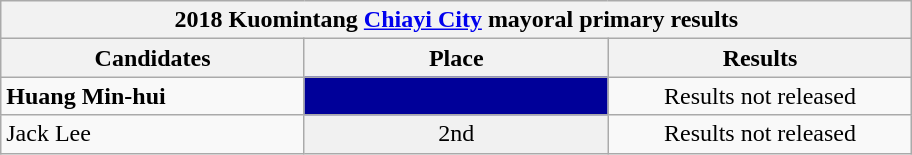<table class="wikitable collapsible">
<tr>
<th colspan="5" width=600>2018 Kuomintang <a href='#'>Chiayi City</a> mayoral primary results</th>
</tr>
<tr>
<th width=80>Candidates</th>
<th width=80>Place</th>
<th width=80>Results</th>
</tr>
<tr>
<td><strong>Huang Min-hui</strong></td>
<td style="background: #000099; text-align:center"><strong></strong></td>
<td style="text-align:center">Results not released</td>
</tr>
<tr>
<td>Jack Lee</td>
<td style="background: #f1f1f1; text-align:center">2nd</td>
<td style="text-align:center">Results not released</td>
</tr>
</table>
